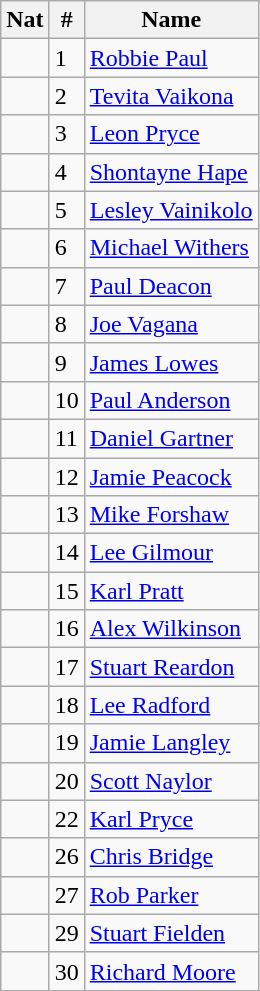<table class="wikitable">
<tr>
<th>Nat</th>
<th>#</th>
<th>Name</th>
</tr>
<tr>
<td></td>
<td>1</td>
<td><a href='#'>Robbie Paul</a></td>
</tr>
<tr>
<td></td>
<td>2</td>
<td><a href='#'>Tevita Vaikona</a></td>
</tr>
<tr>
<td></td>
<td>3</td>
<td><a href='#'>Leon Pryce</a></td>
</tr>
<tr>
<td></td>
<td>4</td>
<td><a href='#'>Shontayne Hape</a></td>
</tr>
<tr>
<td></td>
<td>5</td>
<td><a href='#'>Lesley Vainikolo</a></td>
</tr>
<tr>
<td></td>
<td>6</td>
<td><a href='#'>Michael Withers</a></td>
</tr>
<tr>
<td></td>
<td>7</td>
<td><a href='#'>Paul Deacon</a></td>
</tr>
<tr>
<td></td>
<td>8</td>
<td><a href='#'>Joe Vagana</a></td>
</tr>
<tr>
<td></td>
<td>9</td>
<td><a href='#'>James Lowes</a></td>
</tr>
<tr>
<td></td>
<td>10</td>
<td><a href='#'>Paul Anderson</a></td>
</tr>
<tr>
<td></td>
<td>11</td>
<td><a href='#'>Daniel Gartner</a></td>
</tr>
<tr>
<td></td>
<td>12</td>
<td><a href='#'>Jamie Peacock</a></td>
</tr>
<tr>
<td></td>
<td>13</td>
<td><a href='#'>Mike Forshaw</a></td>
</tr>
<tr>
<td></td>
<td>14</td>
<td><a href='#'>Lee Gilmour</a></td>
</tr>
<tr>
<td></td>
<td>15</td>
<td><a href='#'>Karl Pratt</a></td>
</tr>
<tr>
<td></td>
<td>16</td>
<td><a href='#'>Alex Wilkinson</a></td>
</tr>
<tr>
<td></td>
<td>17</td>
<td><a href='#'>Stuart Reardon</a></td>
</tr>
<tr>
<td></td>
<td>18</td>
<td><a href='#'>Lee Radford</a></td>
</tr>
<tr>
<td></td>
<td>19</td>
<td><a href='#'>Jamie Langley</a></td>
</tr>
<tr>
<td></td>
<td>20</td>
<td><a href='#'>Scott Naylor</a></td>
</tr>
<tr>
<td></td>
<td>22</td>
<td><a href='#'>Karl Pryce</a></td>
</tr>
<tr>
<td></td>
<td>26</td>
<td><a href='#'>Chris Bridge</a></td>
</tr>
<tr>
<td></td>
<td>27</td>
<td><a href='#'>Rob Parker</a></td>
</tr>
<tr>
<td></td>
<td>29</td>
<td><a href='#'>Stuart Fielden</a></td>
</tr>
<tr>
<td></td>
<td>30</td>
<td><a href='#'>Richard Moore</a></td>
</tr>
</table>
